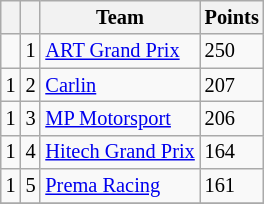<table class="wikitable" style="font-size: 85%;">
<tr>
<th></th>
<th></th>
<th>Team</th>
<th>Points</th>
</tr>
<tr>
<td align="left"></td>
<td align="center">1</td>
<td> <a href='#'>ART Grand Prix</a></td>
<td>250</td>
</tr>
<tr>
<td align="left"> 1</td>
<td align="center">2</td>
<td> <a href='#'>Carlin</a></td>
<td>207</td>
</tr>
<tr>
<td align="left"> 1</td>
<td align="center">3</td>
<td> <a href='#'>MP Motorsport</a></td>
<td>206</td>
</tr>
<tr>
<td align="left"> 1</td>
<td align="center">4</td>
<td> <a href='#'>Hitech Grand Prix</a></td>
<td>164</td>
</tr>
<tr>
<td align="left"> 1</td>
<td align="center">5</td>
<td> <a href='#'>Prema Racing</a></td>
<td>161</td>
</tr>
<tr>
</tr>
</table>
